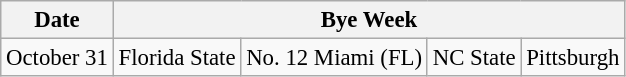<table class="wikitable" style="font-size:95%;">
<tr>
<th>Date</th>
<th colspan="4">Bye Week</th>
</tr>
<tr>
<td>October 31</td>
<td>Florida State</td>
<td>No. 12 Miami (FL)</td>
<td>NC State</td>
<td>Pittsburgh</td>
</tr>
</table>
